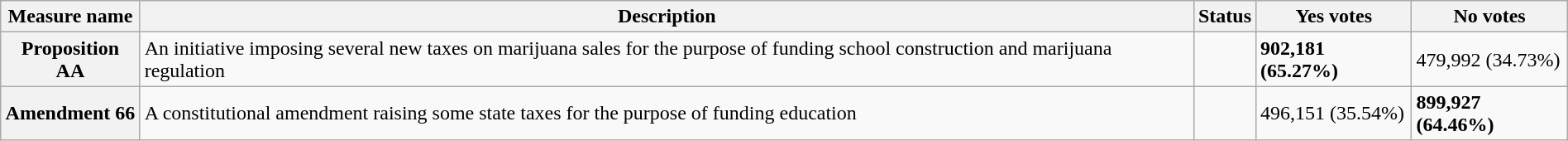<table class="wikitable sortable plainrowheaders" style="width:100%">
<tr>
<th scope="col">Measure name</th>
<th class="unsortable" scope="col">Description</th>
<th scope="col">Status</th>
<th scope="col">Yes votes</th>
<th scope="col">No votes</th>
</tr>
<tr>
<th scope="row">Proposition AA</th>
<td>An initiative imposing several new taxes on marijuana sales for the purpose of funding school construction and marijuana regulation</td>
<td></td>
<td><strong>902,181 (65.27%)</strong></td>
<td>479,992 (34.73%)</td>
</tr>
<tr>
<th scope="row">Amendment 66</th>
<td>A constitutional amendment raising some state taxes for the purpose of funding education</td>
<td></td>
<td>496,151 (35.54%)</td>
<td><strong>899,927 (64.46%)</strong></td>
</tr>
</table>
